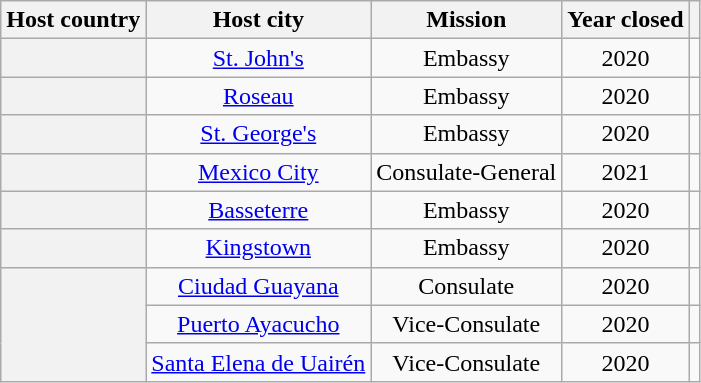<table class="wikitable plainrowheaders" style="text-align:center;">
<tr>
<th scope="col">Host country</th>
<th scope="col">Host city</th>
<th scope="col">Mission</th>
<th scope="col">Year closed</th>
<th scope="col"></th>
</tr>
<tr>
<th scope="row"></th>
<td><a href='#'>St. John's</a></td>
<td>Embassy</td>
<td>2020</td>
<td></td>
</tr>
<tr>
<th scope="row"></th>
<td><a href='#'>Roseau</a></td>
<td>Embassy</td>
<td>2020</td>
<td></td>
</tr>
<tr>
<th scope="row"></th>
<td><a href='#'>St. George's</a></td>
<td>Embassy</td>
<td>2020</td>
<td></td>
</tr>
<tr>
<th scope="row"></th>
<td><a href='#'>Mexico City</a></td>
<td>Consulate-General</td>
<td>2021</td>
<td></td>
</tr>
<tr>
<th scope="row"></th>
<td><a href='#'>Basseterre</a></td>
<td>Embassy</td>
<td>2020</td>
<td></td>
</tr>
<tr>
<th scope="row"></th>
<td><a href='#'>Kingstown</a></td>
<td>Embassy</td>
<td>2020</td>
<td></td>
</tr>
<tr>
<th scope="row" rowspan="3"></th>
<td><a href='#'>Ciudad Guayana</a></td>
<td>Consulate</td>
<td>2020</td>
<td></td>
</tr>
<tr>
<td><a href='#'>Puerto Ayacucho</a></td>
<td>Vice-Consulate</td>
<td>2020</td>
<td></td>
</tr>
<tr>
<td><a href='#'>Santa Elena de Uairén</a></td>
<td>Vice-Consulate</td>
<td>2020</td>
<td></td>
</tr>
</table>
